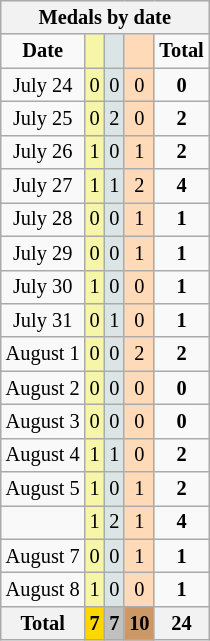<table class="wikitable" style="font-size:85%">
<tr bgcolor="#efefef">
<th colspan=6>Medals by date</th>
</tr>
<tr align=center>
<td><strong>Date</strong></td>
<td bgcolor=#f7f6a8></td>
<td bgcolor=#dce5e5></td>
<td bgcolor=#ffdab9></td>
<td><strong>Total</strong></td>
</tr>
<tr align=center>
<td>July 24</td>
<td style="background:#F7F6A8;">0</td>
<td style="background:#DCE5E5;">0</td>
<td style="background:#FFDAB9;">0</td>
<td><strong>0</strong></td>
</tr>
<tr align=center>
<td>July 25</td>
<td style="background:#F7F6A8;">0</td>
<td style="background:#DCE5E5;">2</td>
<td style="background:#FFDAB9;">0</td>
<td><strong>2</strong></td>
</tr>
<tr align=center>
<td>July 26</td>
<td style="background:#F7F6A8;">1</td>
<td style="background:#DCE5E5;">0</td>
<td style="background:#FFDAB9;">1</td>
<td><strong>2</strong></td>
</tr>
<tr align=center>
<td>July 27</td>
<td style="background:#F7F6A8;">1</td>
<td style="background:#DCE5E5;">1</td>
<td style="background:#FFDAB9;">2</td>
<td><strong>4</strong></td>
</tr>
<tr align=center>
<td>July 28</td>
<td style="background:#F7F6A8;">0</td>
<td style="background:#DCE5E5;">0</td>
<td style="background:#FFDAB9;">1</td>
<td><strong>1</strong></td>
</tr>
<tr align=center>
<td>July 29</td>
<td style="background:#F7F6A8;">0</td>
<td style="background:#DCE5E5;">0</td>
<td style="background:#FFDAB9;">1</td>
<td><strong>1</strong></td>
</tr>
<tr align=center>
<td>July 30</td>
<td style="background:#F7F6A8;">1</td>
<td style="background:#DCE5E5;">0</td>
<td style="background:#FFDAB9;">0</td>
<td><strong>1</strong></td>
</tr>
<tr align=center>
<td>July 31</td>
<td style="background:#F7F6A8;">0</td>
<td style="background:#DCE5E5;">1</td>
<td style="background:#FFDAB9;">0</td>
<td><strong>1</strong></td>
</tr>
<tr align=center>
<td>August 1</td>
<td style="background:#F7F6A8;">0</td>
<td style="background:#DCE5E5;">0</td>
<td style="background:#FFDAB9;">2</td>
<td><strong>2</strong></td>
</tr>
<tr align=center>
<td>August 2</td>
<td style="background:#F7F6A8;">0</td>
<td style="background:#DCE5E5;">0</td>
<td style="background:#FFDAB9;">0</td>
<td><strong>0</strong></td>
</tr>
<tr align=center>
<td>August 3</td>
<td style="background:#F7F6A8;">0</td>
<td style="background:#DCE5E5;">0</td>
<td style="background:#FFDAB9;">0</td>
<td><strong>0</strong></td>
</tr>
<tr align=center>
<td>August 4</td>
<td style="background:#F7F6A8;">1</td>
<td style="background:#DCE5E5;">1</td>
<td style="background:#FFDAB9;">0</td>
<td><strong>2</strong></td>
</tr>
<tr align=center>
<td>August 5</td>
<td style="background:#F7F6A8;">1</td>
<td style="background:#DCE5E5;">0</td>
<td style="background:#FFDAB9;">1</td>
<td><strong>2</strong></td>
</tr>
<tr align=center>
<td></td>
<td style="background:#F7F6A8;">1</td>
<td style="background:#DCE5E5;">2</td>
<td style="background:#FFDAB9;">1</td>
<td><strong>4</strong></td>
</tr>
<tr align=center>
<td>August 7</td>
<td style="background:#F7F6A8;">0</td>
<td style="background:#DCE5E5;">0</td>
<td style="background:#FFDAB9;">1</td>
<td><strong>1</strong></td>
</tr>
<tr align=center>
<td>August 8</td>
<td style="background:#F7F6A8;">1</td>
<td style="background:#DCE5E5;">0</td>
<td style="background:#FFDAB9;">0</td>
<td><strong>1</strong></td>
</tr>
<tr align=center>
<th><strong>Total</strong></th>
<th style="background:gold;"><strong>7</strong></th>
<th style="background:silver;"><strong>7</strong></th>
<th style="background:#c96;"><strong>10</strong></th>
<th>24</th>
</tr>
</table>
